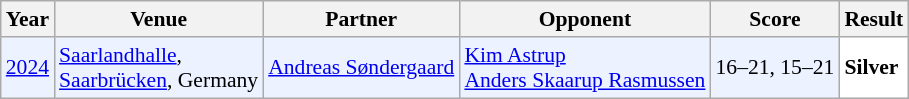<table class="sortable wikitable" style="font-size: 90%;">
<tr>
<th>Year</th>
<th>Venue</th>
<th>Partner</th>
<th>Opponent</th>
<th>Score</th>
<th>Result</th>
</tr>
<tr style="background:#ECF2FF">
<td align="center"><a href='#'>2024</a></td>
<td align="left"><a href='#'>Saarlandhalle</a>,<br><a href='#'>Saarbrücken</a>, Germany</td>
<td align="left"> <a href='#'>Andreas Søndergaard</a></td>
<td align="left"> <a href='#'>Kim Astrup</a><br> <a href='#'>Anders Skaarup Rasmussen</a></td>
<td align="left">16–21, 15–21</td>
<td style="text-align:left; background:white"> <strong>Silver</strong></td>
</tr>
</table>
